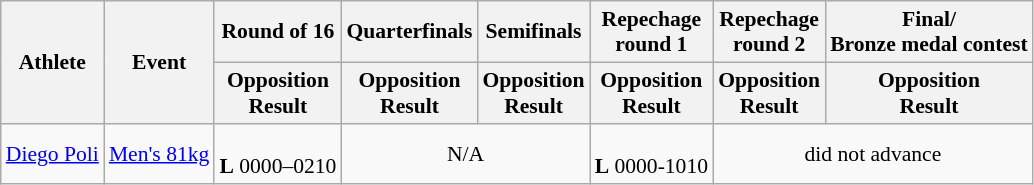<table class=wikitable style="font-size:90%">
<tr>
<th rowspan="2">Athlete</th>
<th rowspan="2">Event</th>
<th>Round of 16</th>
<th>Quarterfinals</th>
<th>Semifinals</th>
<th>Repechage <br>round 1</th>
<th>Repechage <br>round 2</th>
<th>Final/<br>Bronze medal contest</th>
</tr>
<tr>
<th>Opposition<br>Result</th>
<th>Opposition<br>Result</th>
<th>Opposition<br>Result</th>
<th>Opposition<br>Result</th>
<th>Opposition<br>Result</th>
<th>Opposition<br>Result</th>
</tr>
<tr>
<td><a href='#'>Diego Poli</a></td>
<td style="text-align:center;"><a href='#'>Men's 81kg</a></td>
<td style="text-align:center;"><br> <strong>L</strong> 0000–0210</td>
<td style="text-align:center;" colspan="2">N/A</td>
<td style="text-align:center;"><br> <strong>L</strong> 0000-1010</td>
<td style="text-align:center;" colspan="2">did not advance</td>
</tr>
</table>
